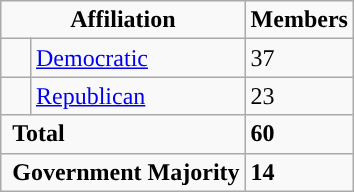<table class="wikitable">
<tr>
<td colspan="2" rowspan="1" align="center" valign="top"><strong>Affiliation</strong></td>
<td style="vertical-align:top;"><strong>Members</strong></td>
</tr>
<tr>
<td style="background-color:"> </td>
<td><a href='#'>Democratic</a></td>
<td>37</td>
</tr>
<tr>
<td style="background-color:"> </td>
<td><a href='#'>Republican</a></td>
<td>23</td>
</tr>
<tr>
<td colspan="2" rowspan="1"> <strong>Total</strong></td>
<td><strong>60</strong></td>
</tr>
<tr>
<td colspan="2" rowspan="1"> <strong>Government Majority</strong></td>
<td><strong>14</strong></td>
</tr>
</table>
